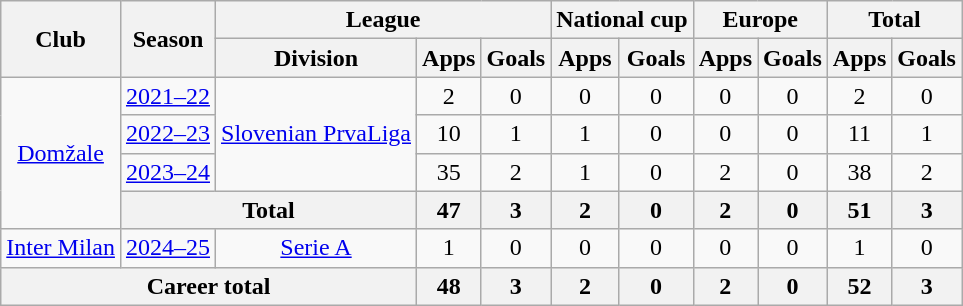<table class="wikitable" style="text-align: center">
<tr>
<th rowspan="2">Club</th>
<th rowspan="2">Season</th>
<th colspan="3">League</th>
<th colspan="2">National cup</th>
<th colspan="2">Europe</th>
<th colspan="2">Total</th>
</tr>
<tr>
<th>Division</th>
<th>Apps</th>
<th>Goals</th>
<th>Apps</th>
<th>Goals</th>
<th>Apps</th>
<th>Goals</th>
<th>Apps</th>
<th>Goals</th>
</tr>
<tr>
<td rowspan="4"><a href='#'>Domžale</a></td>
<td><a href='#'>2021–22</a></td>
<td rowspan="3"><a href='#'>Slovenian PrvaLiga</a></td>
<td>2</td>
<td>0</td>
<td>0</td>
<td>0</td>
<td>0</td>
<td>0</td>
<td>2</td>
<td>0</td>
</tr>
<tr>
<td><a href='#'>2022–23</a></td>
<td>10</td>
<td>1</td>
<td>1</td>
<td>0</td>
<td>0</td>
<td>0</td>
<td>11</td>
<td>1</td>
</tr>
<tr>
<td><a href='#'>2023–24</a></td>
<td>35</td>
<td>2</td>
<td>1</td>
<td>0</td>
<td>2</td>
<td>0</td>
<td>38</td>
<td>2</td>
</tr>
<tr>
<th colspan="2">Total</th>
<th>47</th>
<th>3</th>
<th>2</th>
<th>0</th>
<th>2</th>
<th>0</th>
<th>51</th>
<th>3</th>
</tr>
<tr>
<td><a href='#'>Inter Milan</a></td>
<td><a href='#'>2024–25</a></td>
<td><a href='#'>Serie A</a></td>
<td>1</td>
<td>0</td>
<td>0</td>
<td>0</td>
<td>0</td>
<td>0</td>
<td>1</td>
<td>0</td>
</tr>
<tr>
<th colspan="3">Career total</th>
<th>48</th>
<th>3</th>
<th>2</th>
<th>0</th>
<th>2</th>
<th>0</th>
<th>52</th>
<th>3</th>
</tr>
</table>
